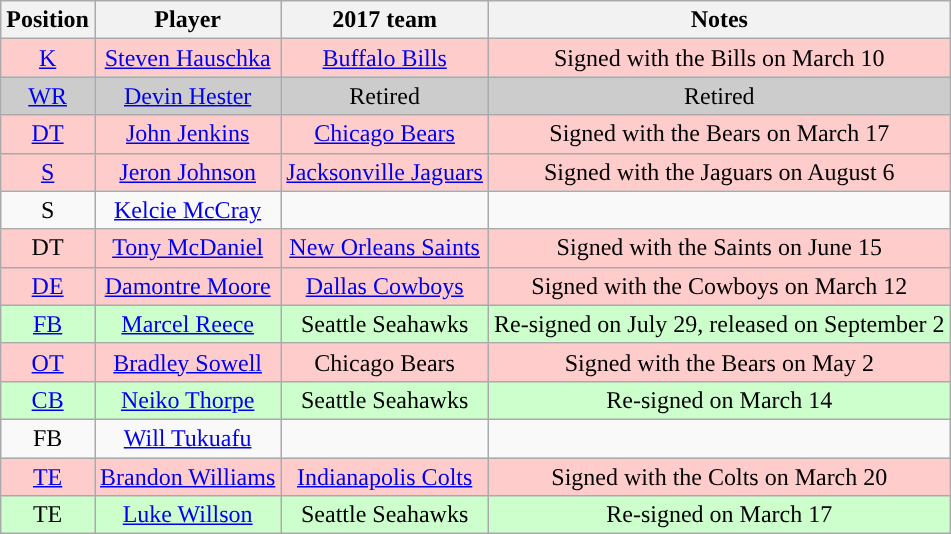<table class="wikitable" style="text-align:center">
<tr>
<th>Position</th>
<th>Player</th>
<th>2017 team</th>
<th>Notes</th>
</tr>
<tr style="background:#fcc">
<td><a href='#'>K</a></td>
<td><a href='#'>Steven Hauschka</a></td>
<td><a href='#'>Buffalo Bills</a></td>
<td>Signed with the Bills on March 10</td>
</tr>
<tr style="background:#ccc">
<td><a href='#'>WR</a></td>
<td><a href='#'>Devin Hester</a></td>
<td>Retired</td>
<td>Retired</td>
</tr>
<tr style="background:#fcc">
<td><a href='#'>DT</a></td>
<td><a href='#'>John Jenkins</a></td>
<td><a href='#'>Chicago Bears</a></td>
<td>Signed with the Bears on March 17</td>
</tr>
<tr style="background:#fcc">
<td><a href='#'>S</a></td>
<td><a href='#'>Jeron Johnson</a></td>
<td><a href='#'>Jacksonville Jaguars</a></td>
<td>Signed with the Jaguars on August 6</td>
</tr>
<tr style="background:#">
<td>S</td>
<td><a href='#'>Kelcie McCray</a></td>
<td></td>
<td></td>
</tr>
<tr style="background:#fcc">
<td>DT</td>
<td><a href='#'>Tony McDaniel</a></td>
<td><a href='#'>New Orleans Saints</a></td>
<td>Signed with the Saints on June 15</td>
</tr>
<tr style="background:#fcc">
<td><a href='#'>DE</a></td>
<td><a href='#'>Damontre Moore</a></td>
<td><a href='#'>Dallas Cowboys</a></td>
<td>Signed with the Cowboys on March 12</td>
</tr>
<tr style="background:#cfc">
<td><a href='#'>FB</a></td>
<td><a href='#'>Marcel Reece</a></td>
<td>Seattle Seahawks</td>
<td>Re-signed on July 29, released on September 2</td>
</tr>
<tr style="background:#fcc">
<td><a href='#'>OT</a></td>
<td><a href='#'>Bradley Sowell</a></td>
<td>Chicago Bears</td>
<td>Signed with the Bears on May 2</td>
</tr>
<tr style="background:#cfc">
<td><a href='#'>CB</a></td>
<td><a href='#'>Neiko Thorpe</a></td>
<td>Seattle Seahawks</td>
<td>Re-signed on March 14</td>
</tr>
<tr style="background:#">
<td>FB</td>
<td><a href='#'>Will Tukuafu</a></td>
<td></td>
<td></td>
</tr>
<tr style="background:#fcc">
<td><a href='#'>TE</a></td>
<td><a href='#'>Brandon Williams</a></td>
<td><a href='#'>Indianapolis Colts</a></td>
<td>Signed with the Colts on March 20</td>
</tr>
<tr style="background:#cfc">
<td>TE</td>
<td><a href='#'>Luke Willson</a></td>
<td>Seattle Seahawks</td>
<td>Re-signed on March 17</td>
</tr>
</table>
